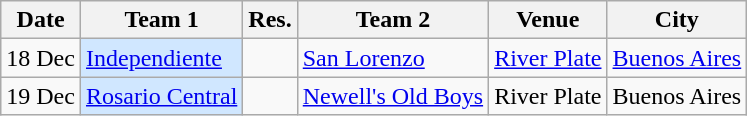<table class=wikitable>
<tr>
<th>Date</th>
<th>Team 1</th>
<th>Res.</th>
<th>Team 2</th>
<th>Venue</th>
<th>City</th>
</tr>
<tr>
<td>18 Dec</td>
<td bgcolor=#d0e7ff><a href='#'>Independiente</a></td>
<td></td>
<td><a href='#'>San Lorenzo</a></td>
<td><a href='#'>River Plate</a></td>
<td><a href='#'>Buenos Aires</a></td>
</tr>
<tr>
<td>19 Dec</td>
<td bgcolor=#d0e7ff><a href='#'>Rosario Central</a></td>
<td></td>
<td><a href='#'>Newell's Old Boys</a></td>
<td>River Plate</td>
<td>Buenos Aires</td>
</tr>
</table>
